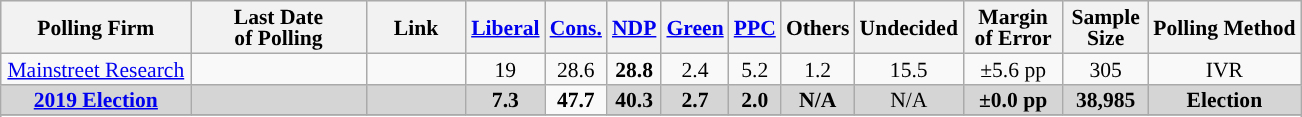<table class="wikitable sortable" style="text-align:center;font-size:90%;line-height:14px;">
<tr style="background:#e9e9e9;">
<th style="width:120px">Polling Firm</th>
<th style="width:110px">Last Date<br>of Polling</th>
<th style="width:60px" class="unsortable">Link</th>
<th style="background-color:"><a href='#'>Liberal</a></th>
<th style="background-color:"><a href='#'>Cons.</a></th>
<th style="background-color:"><a href='#'>NDP</a></th>
<th style="background-color:"><a href='#'>Green</a></th>
<th style="background-color:"><a href='#'><span>PPC</span></a></th>
<th style="background-color:">Others</th>
<th style="background-color:">Undecided</th>
<th style="width:60px;" class=unsortable>Margin<br>of Error</th>
<th style="width:50px;" class=unsortable>Sample<br>Size</th>
<th class=unsortable>Polling Method</th>
</tr>
<tr>
<td><a href='#'>Mainstreet Research</a></td>
<td></td>
<td></td>
<td>19</td>
<td>28.6</td>
<td><strong>28.8</strong></td>
<td>2.4</td>
<td>5.2</td>
<td>1.2</td>
<td>15.5</td>
<td>±5.6 pp</td>
<td>305</td>
<td>IVR</td>
</tr>
<tr>
<td style="background:#D5D5D5"><strong><a href='#'>2019 Election</a></strong></td>
<td style="background:#D5D5D5"><strong></strong></td>
<td style="background:#D5D5D5"></td>
<td style="background:#D5D5D5"><strong>7.3</strong></td>
<td><strong>47.7</strong></td>
<td style="background:#D5D5D5"><strong>40.3</strong></td>
<td style="background:#D5D5D5"><strong>2.7</strong></td>
<td style="background:#D5D5D5"><strong>2.0</strong></td>
<td style="background:#D5D5D5"><strong>N/A</strong></td>
<td style="background:#D5D5D5">N/A</td>
<td style="background:#D5D5D5"><strong>±0.0 pp</strong></td>
<td style="background:#D5D5D5"><strong>38,985</strong></td>
<td style="background:#D5D5D5"><strong>Election</strong></td>
</tr>
<tr>
</tr>
<tr>
</tr>
</table>
